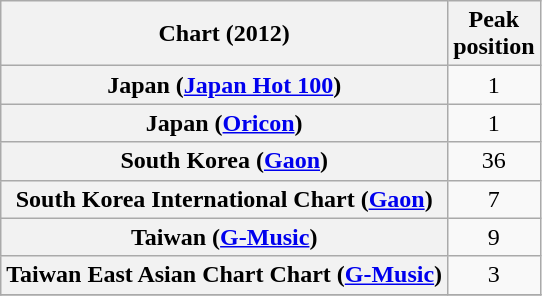<table class="wikitable plainrowheaders" style="text-align:center">
<tr>
<th scope="col">Chart (2012)</th>
<th scope="col">Peak<br>position</th>
</tr>
<tr>
<th scope="row">Japan (<a href='#'>Japan Hot 100</a>)</th>
<td>1</td>
</tr>
<tr>
<th scope="row">Japan (<a href='#'>Oricon</a>)</th>
<td>1</td>
</tr>
<tr>
<th scope="row">South Korea (<a href='#'>Gaon</a>)</th>
<td>36</td>
</tr>
<tr>
<th scope="row">South Korea International Chart (<a href='#'>Gaon</a>)</th>
<td>7</td>
</tr>
<tr>
<th scope="row">Taiwan (<a href='#'>G-Music</a>)</th>
<td>9</td>
</tr>
<tr>
<th scope="row">Taiwan East Asian Chart Chart (<a href='#'>G-Music</a>)</th>
<td>3</td>
</tr>
<tr>
</tr>
</table>
